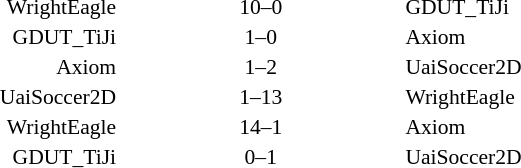<table style="width:100%" cellspacing="1">
<tr>
<th width=25%></th>
<th width=15%></th>
<th width=25%></th>
</tr>
<tr style=font-size:90%>
<td align=right>WrightEagle </td>
<td align=center>10–0</td>
<td> GDUT_TiJi</td>
<td></td>
</tr>
<tr style=font-size:90%>
<td align=right>GDUT_TiJi </td>
<td align=center>1–0</td>
<td> Axiom</td>
<td></td>
</tr>
<tr style=font-size:90%>
<td align=right>Axiom </td>
<td align=center>1–2</td>
<td> UaiSoccer2D</td>
<td></td>
</tr>
<tr style=font-size:90%>
<td align=right>UaiSoccer2D </td>
<td align=center>1–13</td>
<td> WrightEagle</td>
<td></td>
</tr>
<tr style=font-size:90%>
<td align=right>WrightEagle </td>
<td align=center>14–1</td>
<td> Axiom</td>
<td></td>
</tr>
<tr style=font-size:90%>
<td align=right>GDUT_TiJi </td>
<td align=center>0–1</td>
<td> UaiSoccer2D</td>
<td></td>
</tr>
</table>
